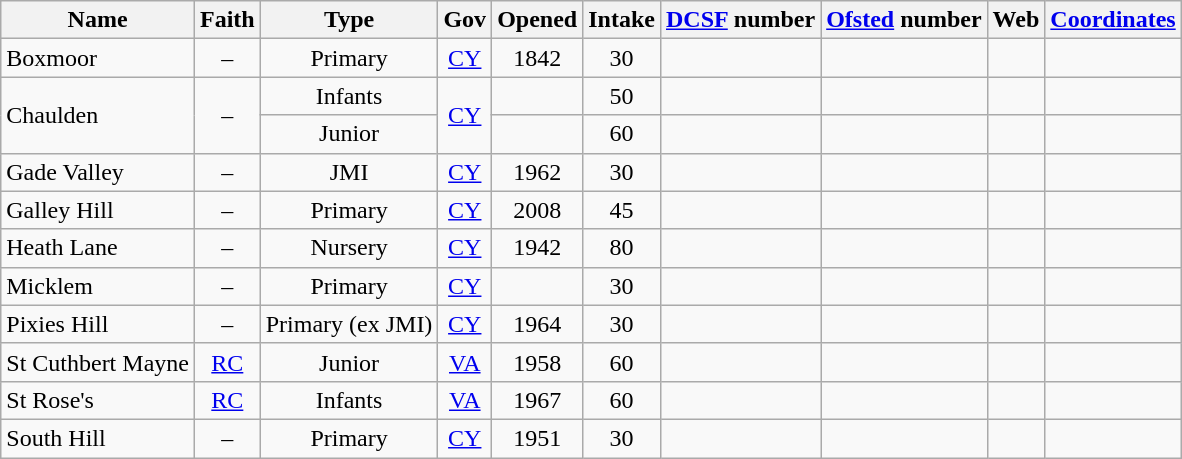<table class="wikitable" style="text-align:center">
<tr>
<th>Name</th>
<th>Faith</th>
<th>Type</th>
<th>Gov</th>
<th>Opened</th>
<th>Intake</th>
<th><a href='#'>DCSF</a> number</th>
<th><a href='#'>Ofsted</a> number</th>
<th>Web</th>
<th><a href='#'>Coordinates</a></th>
</tr>
<tr>
<td align="left">Boxmoor</td>
<td>–</td>
<td>Primary</td>
<td><a href='#'>CY</a></td>
<td>1842</td>
<td>30</td>
<td></td>
<td></td>
<td></td>
<td></td>
</tr>
<tr>
<td rowspan="2" align="left">Chaulden</td>
<td rowspan="2">–</td>
<td>Infants</td>
<td rowspan="2"><a href='#'>CY</a></td>
<td></td>
<td>50</td>
<td></td>
<td></td>
<td></td>
<td></td>
</tr>
<tr>
<td>Junior</td>
<td></td>
<td>60</td>
<td></td>
<td></td>
<td></td>
<td></td>
</tr>
<tr>
<td align="left">Gade Valley</td>
<td>–</td>
<td>JMI</td>
<td><a href='#'>CY</a></td>
<td>1962</td>
<td>30</td>
<td></td>
<td></td>
<td></td>
<td></td>
</tr>
<tr>
<td align="left">Galley Hill</td>
<td>–</td>
<td>Primary</td>
<td><a href='#'>CY</a></td>
<td>2008</td>
<td>45</td>
<td></td>
<td></td>
<td></td>
<td></td>
</tr>
<tr>
<td align="left">Heath Lane</td>
<td>–</td>
<td>Nursery</td>
<td><a href='#'>CY</a></td>
<td>1942</td>
<td>80</td>
<td></td>
<td></td>
<td></td>
<td></td>
</tr>
<tr>
<td align="left">Micklem</td>
<td>–</td>
<td>Primary</td>
<td><a href='#'>CY</a></td>
<td></td>
<td>30</td>
<td></td>
<td></td>
<td></td>
<td></td>
</tr>
<tr>
<td align="left">Pixies Hill</td>
<td>–</td>
<td>Primary (ex JMI)</td>
<td><a href='#'>CY</a></td>
<td>1964</td>
<td>30</td>
<td></td>
<td></td>
<td></td>
<td></td>
</tr>
<tr>
<td align="left">St Cuthbert Mayne</td>
<td><a href='#'>RC</a></td>
<td>Junior</td>
<td><a href='#'>VA</a></td>
<td>1958</td>
<td>60</td>
<td></td>
<td></td>
<td></td>
<td></td>
</tr>
<tr>
<td align="left">St Rose's</td>
<td><a href='#'>RC</a></td>
<td>Infants</td>
<td><a href='#'>VA</a></td>
<td>1967</td>
<td>60</td>
<td></td>
<td></td>
<td></td>
<td></td>
</tr>
<tr>
<td align="left">South Hill</td>
<td>–</td>
<td>Primary</td>
<td><a href='#'>CY</a></td>
<td>1951</td>
<td>30</td>
<td></td>
<td></td>
<td></td>
<td></td>
</tr>
</table>
